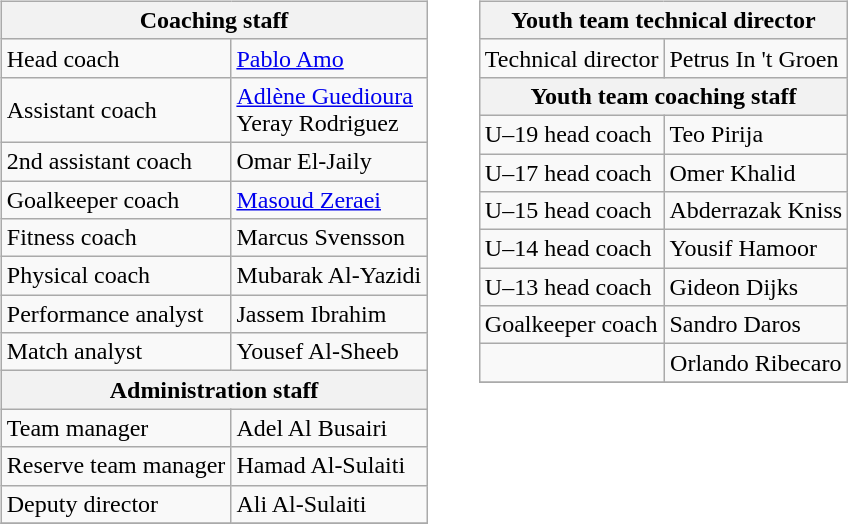<table>
<tr>
<td width="10"> </td>
<td valign="top"><br><table class="wikitable" style="text-align: center">
<tr>
<th colspan="2">Coaching staff</th>
</tr>
<tr>
<td align=left>Head coach</td>
<td align=left> <a href='#'>Pablo Amo</a></td>
</tr>
<tr>
<td align=left>Assistant coach</td>
<td align=left> <a href='#'>Adlène Guedioura</a> <br>  Yeray Rodriguez</td>
</tr>
<tr>
<td align=left>2nd assistant coach</td>
<td align=left> Omar El-Jaily</td>
</tr>
<tr>
<td align=left>Goalkeeper coach</td>
<td align=left> <a href='#'>Masoud Zeraei</a></td>
</tr>
<tr>
<td align=left>Fitness coach</td>
<td align=left> Marcus Svensson</td>
</tr>
<tr>
<td align=left>Physical coach</td>
<td align=left> Mubarak Al-Yazidi</td>
</tr>
<tr>
<td align=left>Performance analyst</td>
<td align=left> Jassem Ibrahim</td>
</tr>
<tr>
<td align=left>Match analyst</td>
<td align=left> Yousef Al-Sheeb</td>
</tr>
<tr>
<th colspan="2">Administration staff</th>
</tr>
<tr>
<td align=left>Team manager</td>
<td align=left> Adel Al Busairi</td>
</tr>
<tr>
<td align=left>Reserve team manager</td>
<td align=left> Hamad Al-Sulaiti</td>
</tr>
<tr>
<td align=left>Deputy director</td>
<td align=left> Ali Al-Sulaiti</td>
</tr>
<tr>
</tr>
</table>
</td>
<td width="10"> </td>
<td valign="top"><br><table class="wikitable" style="text-align: center">
<tr>
<th colspan="2">Youth team technical director</th>
</tr>
<tr>
<td align=left>Technical director</td>
<td align=left> Petrus In 't Groen</td>
</tr>
<tr>
<th colspan="2">Youth team coaching staff</th>
</tr>
<tr>
<td align=left>U–19 head coach</td>
<td align=left> Teo Pirija</td>
</tr>
<tr>
<td align=left>U–17 head coach</td>
<td align=left> Omer Khalid</td>
</tr>
<tr>
<td align=left>U–15 head coach</td>
<td align=left> Abderrazak Kniss</td>
</tr>
<tr>
<td align=left>U–14 head coach</td>
<td align=left> Yousif Hamoor</td>
</tr>
<tr>
<td align="left">U–13 head coach</td>
<td align="left"> Gideon Dijks</td>
</tr>
<tr>
<td align="left">Goalkeeper coach</td>
<td align="left"> Sandro Daros</td>
</tr>
<tr>
<td></td>
<td> Orlando Ribecaro</td>
</tr>
<tr>
</tr>
</table>
</td>
</tr>
</table>
